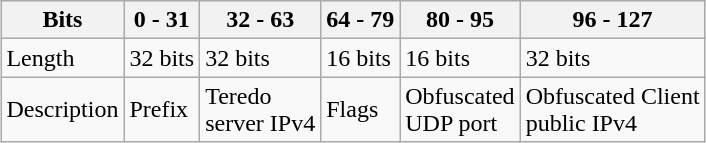<table class="wikitable" style="margin-right:auto; margin-left:auto;">
<tr>
<th>Bits</th>
<th>0 - 31</th>
<th>32 - 63</th>
<th>64 - 79</th>
<th>80 - 95</th>
<th>96 - 127</th>
</tr>
<tr>
<td>Length</td>
<td>32 bits</td>
<td>32 bits</td>
<td>16 bits</td>
<td>16 bits</td>
<td>32 bits</td>
</tr>
<tr>
<td>Description</td>
<td>Prefix</td>
<td>Teredo<br>server IPv4</td>
<td>Flags</td>
<td>Obfuscated<br>UDP port</td>
<td>Obfuscated Client<br>public IPv4</td>
</tr>
</table>
